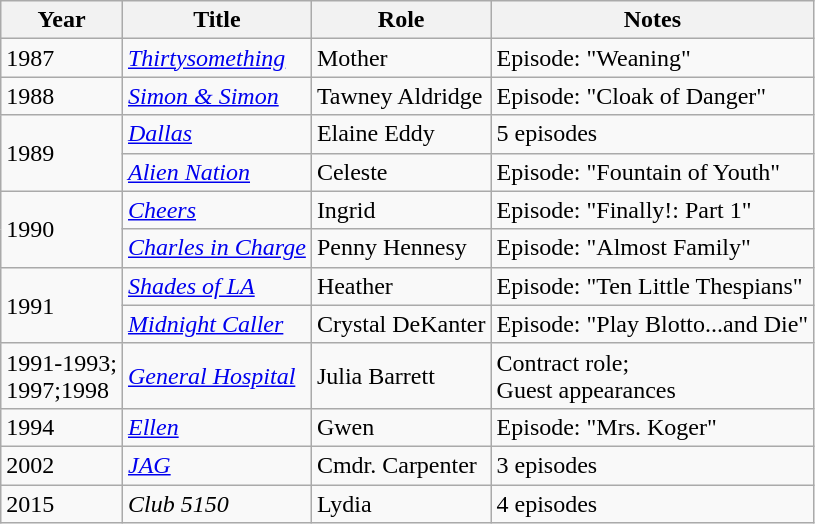<table class="wikitable">
<tr>
<th>Year</th>
<th>Title</th>
<th>Role</th>
<th>Notes</th>
</tr>
<tr>
<td>1987</td>
<td><em><a href='#'>Thirtysomething</a></em></td>
<td>Mother</td>
<td>Episode: "Weaning"</td>
</tr>
<tr>
<td>1988</td>
<td><em><a href='#'>Simon & Simon</a></em></td>
<td>Tawney Aldridge</td>
<td>Episode: "Cloak of Danger"</td>
</tr>
<tr>
<td rowspan="2">1989</td>
<td><em><a href='#'>Dallas</a></em></td>
<td>Elaine Eddy</td>
<td>5 episodes</td>
</tr>
<tr>
<td><em><a href='#'>Alien Nation</a></em></td>
<td>Celeste</td>
<td>Episode: "Fountain of Youth"</td>
</tr>
<tr>
<td rowspan="2">1990</td>
<td><em><a href='#'>Cheers</a></em></td>
<td>Ingrid</td>
<td>Episode: "Finally!: Part 1"</td>
</tr>
<tr>
<td><em><a href='#'>Charles in Charge</a></em></td>
<td>Penny Hennesy</td>
<td>Episode: "Almost Family"</td>
</tr>
<tr>
<td rowspan="2">1991</td>
<td><em><a href='#'>Shades of LA</a></em></td>
<td>Heather</td>
<td>Episode: "Ten Little Thespians"</td>
</tr>
<tr>
<td><em><a href='#'>Midnight Caller</a></em></td>
<td>Crystal DeKanter</td>
<td>Episode: "Play Blotto...and Die"</td>
</tr>
<tr>
<td>1991-1993;<br>1997;1998</td>
<td><em><a href='#'>General Hospital</a></em></td>
<td>Julia Barrett</td>
<td>Contract role;<br>Guest appearances</td>
</tr>
<tr>
<td>1994</td>
<td><em><a href='#'>Ellen</a></em></td>
<td>Gwen</td>
<td>Episode: "Mrs. Koger"</td>
</tr>
<tr>
<td>2002</td>
<td><em><a href='#'>JAG</a></em></td>
<td>Cmdr. Carpenter</td>
<td>3 episodes</td>
</tr>
<tr>
<td>2015</td>
<td><em>Club 5150</em></td>
<td>Lydia</td>
<td>4 episodes</td>
</tr>
</table>
